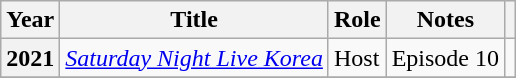<table class="wikitable sortable plainrowheaders">
<tr>
<th scope="col">Year</th>
<th scope="col">Title</th>
<th scope="col">Role</th>
<th scope="col">Notes</th>
<th scope="col" class="unsortable"></th>
</tr>
<tr>
<th scope="row">2021</th>
<td><em><a href='#'>Saturday Night Live Korea</a></em></td>
<td>Host</td>
<td>Episode 10</td>
<td></td>
</tr>
<tr>
</tr>
</table>
